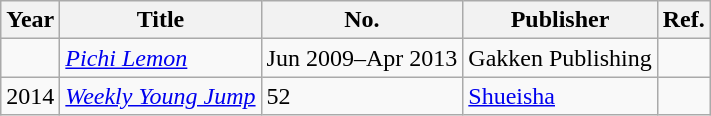<table class="wikitable">
<tr>
<th>Year</th>
<th>Title</th>
<th>No.</th>
<th>Publisher</th>
<th>Ref.</th>
</tr>
<tr>
<td></td>
<td><em><a href='#'>Pichi Lemon</a></em></td>
<td>Jun 2009–Apr 2013</td>
<td>Gakken Publishing</td>
<td></td>
</tr>
<tr>
<td>2014</td>
<td><em><a href='#'>Weekly Young Jump</a></em></td>
<td>52</td>
<td><a href='#'>Shueisha</a></td>
<td></td>
</tr>
</table>
